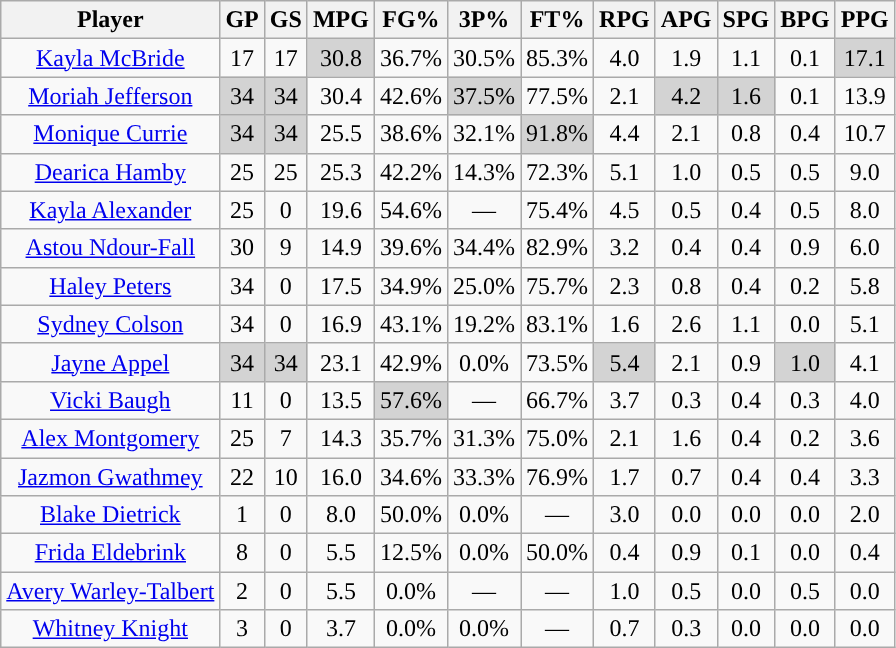<table class="wikitable sortable" style="text-align:center;">
<tr>
<th>Player</th>
<th>GP</th>
<th>GS</th>
<th>MPG</th>
<th>FG%</th>
<th>3P%</th>
<th>FT%</th>
<th>RPG</th>
<th>APG</th>
<th>SPG</th>
<th>BPG</th>
<th>PPG</th>
</tr>
<tr>
<td><a href='#'>Kayla McBride</a></td>
<td>17</td>
<td>17</td>
<td style="background:#D3D3D3;">30.8</td>
<td>36.7%</td>
<td>30.5%</td>
<td>85.3%</td>
<td>4.0</td>
<td>1.9</td>
<td>1.1</td>
<td>0.1</td>
<td style="background:#D3D3D3;">17.1</td>
</tr>
<tr>
<td><a href='#'>Moriah Jefferson</a></td>
<td style="background:#D3D3D3;">34</td>
<td style="background:#D3D3D3;">34</td>
<td>30.4</td>
<td>42.6%</td>
<td style="background:#D3D3D3;">37.5%</td>
<td>77.5%</td>
<td>2.1</td>
<td style="background:#D3D3D3;">4.2</td>
<td style="background:#D3D3D3;">1.6</td>
<td>0.1</td>
<td>13.9</td>
</tr>
<tr>
<td><a href='#'>Monique Currie</a></td>
<td style="background:#D3D3D3;">34</td>
<td style="background:#D3D3D3;">34</td>
<td>25.5</td>
<td>38.6%</td>
<td>32.1%</td>
<td style="background:#D3D3D3;">91.8%</td>
<td>4.4</td>
<td>2.1</td>
<td>0.8</td>
<td>0.4</td>
<td>10.7</td>
</tr>
<tr>
<td><a href='#'>Dearica Hamby</a></td>
<td>25</td>
<td>25</td>
<td>25.3</td>
<td>42.2%</td>
<td>14.3%</td>
<td>72.3%</td>
<td>5.1</td>
<td>1.0</td>
<td>0.5</td>
<td>0.5</td>
<td>9.0</td>
</tr>
<tr>
<td><a href='#'>Kayla Alexander</a></td>
<td>25</td>
<td>0</td>
<td>19.6</td>
<td>54.6%</td>
<td>—</td>
<td>75.4%</td>
<td>4.5</td>
<td>0.5</td>
<td>0.4</td>
<td>0.5</td>
<td>8.0</td>
</tr>
<tr>
<td><a href='#'>Astou Ndour-Fall</a></td>
<td>30</td>
<td>9</td>
<td>14.9</td>
<td>39.6%</td>
<td>34.4%</td>
<td>82.9%</td>
<td>3.2</td>
<td>0.4</td>
<td>0.4</td>
<td>0.9</td>
<td>6.0</td>
</tr>
<tr>
<td><a href='#'>Haley Peters</a></td>
<td>34</td>
<td>0</td>
<td>17.5</td>
<td>34.9%</td>
<td>25.0%</td>
<td>75.7%</td>
<td>2.3</td>
<td>0.8</td>
<td>0.4</td>
<td>0.2</td>
<td>5.8</td>
</tr>
<tr>
<td><a href='#'>Sydney Colson</a></td>
<td>34</td>
<td>0</td>
<td>16.9</td>
<td>43.1%</td>
<td>19.2%</td>
<td>83.1%</td>
<td>1.6</td>
<td>2.6</td>
<td>1.1</td>
<td>0.0</td>
<td>5.1</td>
</tr>
<tr>
<td><a href='#'>Jayne Appel</a></td>
<td style="background:#D3D3D3;">34</td>
<td style="background:#D3D3D3;">34</td>
<td>23.1</td>
<td>42.9%</td>
<td>0.0%</td>
<td>73.5%</td>
<td style="background:#D3D3D3;">5.4</td>
<td>2.1</td>
<td>0.9</td>
<td style="background:#D3D3D3;">1.0</td>
<td>4.1</td>
</tr>
<tr>
<td><a href='#'>Vicki Baugh</a></td>
<td>11</td>
<td>0</td>
<td>13.5</td>
<td style="background:#D3D3D3;">57.6%</td>
<td>—</td>
<td>66.7%</td>
<td>3.7</td>
<td>0.3</td>
<td>0.4</td>
<td>0.3</td>
<td>4.0</td>
</tr>
<tr>
<td><a href='#'>Alex Montgomery</a></td>
<td>25</td>
<td>7</td>
<td>14.3</td>
<td>35.7%</td>
<td>31.3%</td>
<td>75.0%</td>
<td>2.1</td>
<td>1.6</td>
<td>0.4</td>
<td>0.2</td>
<td>3.6</td>
</tr>
<tr>
<td><a href='#'>Jazmon Gwathmey</a></td>
<td>22</td>
<td>10</td>
<td>16.0</td>
<td>34.6%</td>
<td>33.3%</td>
<td>76.9%</td>
<td>1.7</td>
<td>0.7</td>
<td>0.4</td>
<td>0.4</td>
<td>3.3</td>
</tr>
<tr>
<td><a href='#'>Blake Dietrick</a></td>
<td>1</td>
<td>0</td>
<td>8.0</td>
<td>50.0%</td>
<td>0.0%</td>
<td>—</td>
<td>3.0</td>
<td>0.0</td>
<td>0.0</td>
<td>0.0</td>
<td>2.0</td>
</tr>
<tr>
<td><a href='#'>Frida Eldebrink</a></td>
<td>8</td>
<td>0</td>
<td>5.5</td>
<td>12.5%</td>
<td>0.0%</td>
<td>50.0%</td>
<td>0.4</td>
<td>0.9</td>
<td>0.1</td>
<td>0.0</td>
<td>0.4</td>
</tr>
<tr>
<td><a href='#'>Avery Warley-Talbert</a></td>
<td>2</td>
<td>0</td>
<td>5.5</td>
<td>0.0%</td>
<td>—</td>
<td>—</td>
<td>1.0</td>
<td>0.5</td>
<td>0.0</td>
<td>0.5</td>
<td>0.0</td>
</tr>
<tr>
<td><a href='#'>Whitney Knight</a></td>
<td>3</td>
<td>0</td>
<td>3.7</td>
<td>0.0%</td>
<td>0.0%</td>
<td>—</td>
<td>0.7</td>
<td>0.3</td>
<td>0.0</td>
<td>0.0</td>
<td>0.0</td>
</tr>
</table>
